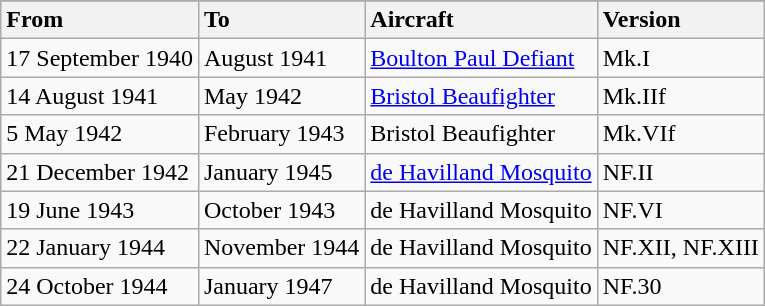<table class="wikitable">
<tr>
</tr>
<tr>
<th style="text-align: left;">From</th>
<th style="text-align: left;">To</th>
<th style="text-align: left;">Aircraft</th>
<th style="text-align: left;">Version</th>
</tr>
<tr>
<td>17 September 1940</td>
<td>August 1941</td>
<td><a href='#'>Boulton Paul Defiant</a></td>
<td>Mk.I</td>
</tr>
<tr>
<td>14 August 1941</td>
<td>May 1942</td>
<td><a href='#'>Bristol Beaufighter</a></td>
<td>Mk.IIf</td>
</tr>
<tr>
<td>5 May 1942</td>
<td>February 1943</td>
<td>Bristol Beaufighter</td>
<td>Mk.VIf</td>
</tr>
<tr>
<td>21 December 1942</td>
<td>January 1945</td>
<td><a href='#'>de Havilland Mosquito</a></td>
<td>NF.II</td>
</tr>
<tr>
<td>19 June 1943</td>
<td>October 1943</td>
<td>de Havilland Mosquito</td>
<td>NF.VI</td>
</tr>
<tr>
<td>22 January 1944</td>
<td>November 1944</td>
<td>de Havilland Mosquito</td>
<td>NF.XII, NF.XIII</td>
</tr>
<tr>
<td>24 October 1944</td>
<td>January 1947</td>
<td>de Havilland Mosquito</td>
<td>NF.30</td>
</tr>
</table>
